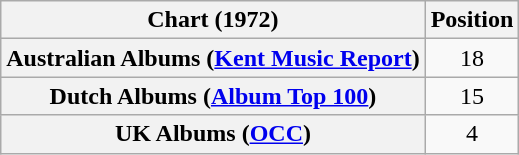<table class="wikitable sortable plainrowheaders" style="text-align:center">
<tr>
<th scope="col">Chart (1972)</th>
<th scope="col">Position</th>
</tr>
<tr>
<th scope="row">Australian Albums (<a href='#'>Kent Music Report</a>)</th>
<td>18</td>
</tr>
<tr>
<th scope="row">Dutch Albums (<a href='#'>Album Top 100</a>)</th>
<td>15</td>
</tr>
<tr>
<th scope="row">UK Albums (<a href='#'>OCC</a>)</th>
<td>4</td>
</tr>
</table>
